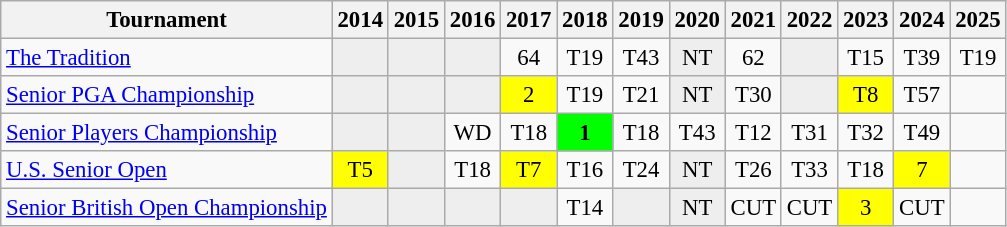<table class="wikitable" style="font-size:95%;text-align:center;">
<tr>
<th>Tournament</th>
<th>2014</th>
<th>2015</th>
<th>2016</th>
<th>2017</th>
<th>2018</th>
<th>2019</th>
<th>2020</th>
<th>2021</th>
<th>2022</th>
<th>2023</th>
<th>2024</th>
<th>2025</th>
</tr>
<tr>
<td align=left><a href='#'>The Tradition</a></td>
<td style="background:#eeeeee;"></td>
<td style="background:#eeeeee;"></td>
<td style="background:#eeeeee;"></td>
<td>64</td>
<td>T19</td>
<td>T43</td>
<td style="background:#eeeeee;">NT</td>
<td>62</td>
<td style="background:#eeeeee;"></td>
<td>T15</td>
<td>T39</td>
<td>T19</td>
</tr>
<tr>
<td align=left><a href='#'>Senior PGA Championship</a></td>
<td style="background:#eeeeee;"></td>
<td style="background:#eeeeee;"></td>
<td style="background:#eeeeee;"></td>
<td style="background:yellow;">2</td>
<td>T19</td>
<td>T21</td>
<td style="background:#eeeeee;">NT</td>
<td>T30</td>
<td style="background:#eeeeee;"></td>
<td style="background:yellow;">T8</td>
<td>T57</td>
<td></td>
</tr>
<tr>
<td align=left><a href='#'>Senior Players Championship</a></td>
<td style="background:#eeeeee;"></td>
<td style="background:#eeeeee;"></td>
<td>WD</td>
<td>T18</td>
<td style="background:lime;"><strong>1</strong></td>
<td>T18</td>
<td>T43</td>
<td>T12</td>
<td>T31</td>
<td>T32</td>
<td>T49</td>
<td></td>
</tr>
<tr>
<td align=left><a href='#'>U.S. Senior Open</a></td>
<td style="background:yellow;">T5</td>
<td style="background:#eeeeee;"></td>
<td>T18</td>
<td style="background:yellow;">T7</td>
<td>T16</td>
<td>T24</td>
<td style="background:#eeeeee;">NT</td>
<td>T26</td>
<td>T33</td>
<td>T18</td>
<td style="background:yellow;">7</td>
<td></td>
</tr>
<tr>
<td align=left><a href='#'>Senior British Open Championship</a></td>
<td style="background:#eeeeee;"></td>
<td style="background:#eeeeee;"></td>
<td style="background:#eeeeee;"></td>
<td style="background:#eeeeee;"></td>
<td>T14</td>
<td style="background:#eeeeee;"></td>
<td style="background:#eeeeee;">NT</td>
<td>CUT</td>
<td>CUT</td>
<td style="background:yellow;">3</td>
<td>CUT</td>
<td></td>
</tr>
</table>
